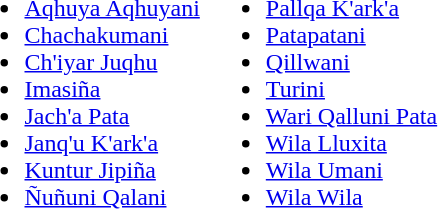<table>
<tr valign="top">
<td><br><ul><li><a href='#'>Aqhuya Aqhuyani</a></li><li><a href='#'>Chachakumani</a></li><li><a href='#'>Ch'iyar Juqhu</a></li><li><a href='#'>Imasiña</a></li><li><a href='#'>Jach'a Pata</a></li><li><a href='#'>Janq'u K'ark'a</a></li><li><a href='#'>Kuntur Jipiña</a></li><li><a href='#'>Ñuñuni Qalani</a></li></ul></td>
<td><br><ul><li><a href='#'>Pallqa K'ark'a</a></li><li><a href='#'>Patapatani</a></li><li><a href='#'>Qillwani</a></li><li><a href='#'>Turini</a></li><li><a href='#'>Wari Qalluni Pata</a></li><li><a href='#'>Wila Lluxita</a></li><li><a href='#'>Wila Umani</a></li><li><a href='#'>Wila Wila</a></li></ul></td>
</tr>
</table>
